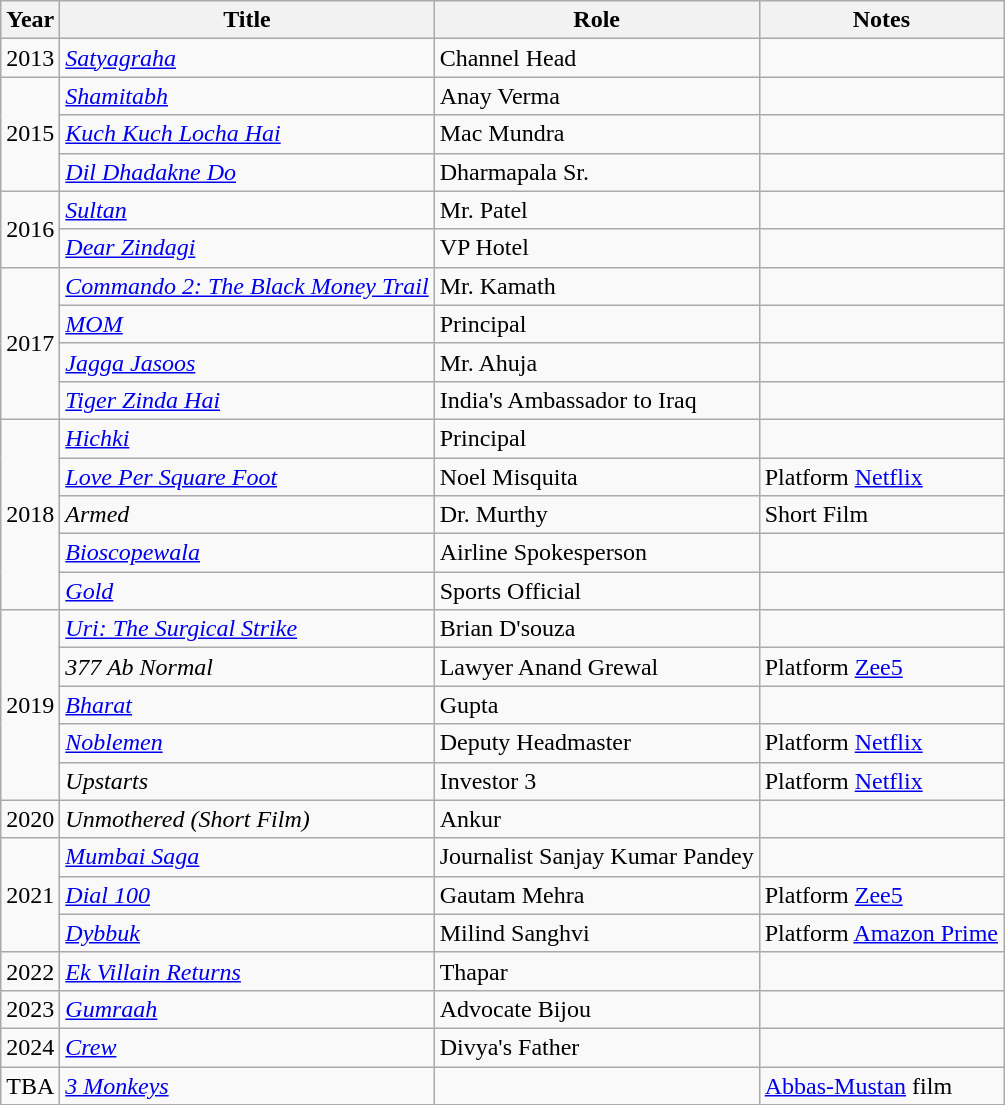<table class="wikitable sortable">
<tr>
<th>Year</th>
<th>Title</th>
<th>Role</th>
<th>Notes</th>
</tr>
<tr>
<td>2013</td>
<td><a href='#'><em>Satyagraha</em></a></td>
<td>Channel Head</td>
<td></td>
</tr>
<tr>
<td rowspan="3">2015</td>
<td><em><a href='#'>Shamitabh</a></em></td>
<td>Anay Verma</td>
<td></td>
</tr>
<tr>
<td><em><a href='#'>Kuch Kuch Locha Hai</a></em></td>
<td>Mac Mundra</td>
<td></td>
</tr>
<tr>
<td><em><a href='#'>Dil Dhadakne Do</a></em></td>
<td>Dharmapala Sr.</td>
<td></td>
</tr>
<tr>
<td rowspan="2">2016</td>
<td><a href='#'><em>Sultan</em></a></td>
<td>Mr. Patel</td>
<td></td>
</tr>
<tr>
<td><em><a href='#'>Dear Zindagi</a></em></td>
<td>VP Hotel</td>
<td></td>
</tr>
<tr>
<td rowspan="4">2017</td>
<td><em><a href='#'>Commando 2: The Black Money Trail</a></em></td>
<td>Mr. Kamath</td>
<td></td>
</tr>
<tr>
<td><a href='#'><em>MOM</em></a></td>
<td>Principal</td>
<td></td>
</tr>
<tr>
<td><em><a href='#'>Jagga Jasoos</a></em></td>
<td>Mr. Ahuja</td>
<td></td>
</tr>
<tr>
<td><em><a href='#'>Tiger Zinda Hai</a></em></td>
<td>India's Ambassador to Iraq</td>
<td></td>
</tr>
<tr>
<td rowspan="5">2018</td>
<td><em><a href='#'>Hichki</a></em></td>
<td>Principal</td>
<td></td>
</tr>
<tr>
<td><em><a href='#'>Love Per Square Foot</a></em></td>
<td>Noel Misquita</td>
<td>Platform <a href='#'>Netflix</a></td>
</tr>
<tr>
<td><em>Armed</em></td>
<td>Dr. Murthy</td>
<td>Short Film</td>
</tr>
<tr>
<td><em><a href='#'>Bioscopewala</a></em></td>
<td>Airline Spokesperson</td>
<td></td>
</tr>
<tr>
<td><a href='#'><em>Gold</em></a></td>
<td>Sports Official</td>
<td></td>
</tr>
<tr>
<td rowspan="5">2019</td>
<td><em><a href='#'>Uri: The Surgical Strike</a></em></td>
<td>Brian D'souza</td>
<td></td>
</tr>
<tr>
<td><em>377 Ab Normal</em></td>
<td>Lawyer Anand Grewal</td>
<td>Platform <a href='#'>Zee5</a></td>
</tr>
<tr>
<td><a href='#'><em>Bharat</em></a></td>
<td>Gupta</td>
<td></td>
</tr>
<tr>
<td><a href='#'><em>Noblemen</em></a></td>
<td>Deputy Headmaster</td>
<td>Platform <a href='#'>Netflix</a></td>
</tr>
<tr>
<td><em>Upstarts</em></td>
<td>Investor 3</td>
<td>Platform <a href='#'>Netflix</a></td>
</tr>
<tr>
<td>2020</td>
<td><em>Unmothered (Short Film)</em></td>
<td>Ankur</td>
<td></td>
</tr>
<tr>
<td rowspan="3">2021</td>
<td><em><a href='#'>Mumbai Saga</a></em></td>
<td>Journalist Sanjay Kumar Pandey</td>
<td></td>
</tr>
<tr>
<td><em><a href='#'>Dial 100</a></em></td>
<td>Gautam Mehra</td>
<td>Platform <a href='#'>Zee5</a></td>
</tr>
<tr>
<td><em><a href='#'>Dybbuk</a></em></td>
<td>Milind Sanghvi</td>
<td>Platform <a href='#'>Amazon Prime</a></td>
</tr>
<tr>
<td>2022</td>
<td><em><a href='#'>Ek Villain Returns</a></em></td>
<td>Thapar</td>
<td></td>
</tr>
<tr>
<td>2023</td>
<td><em><a href='#'>Gumraah</a></em></td>
<td>Advocate Bijou</td>
<td></td>
</tr>
<tr>
<td>2024</td>
<td><em><a href='#'>Crew</a></em></td>
<td>Divya's Father</td>
<td></td>
</tr>
<tr>
<td>TBA</td>
<td><a href='#'><em>3 Monkeys</em></a></td>
<td></td>
<td><a href='#'>Abbas-Mustan</a> film</td>
</tr>
</table>
